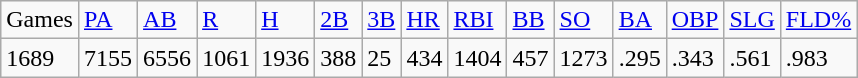<table class="wikitable">
<tr>
<td>Games</td>
<td><a href='#'>PA</a></td>
<td><a href='#'>AB</a></td>
<td><a href='#'>R</a></td>
<td><a href='#'>H</a></td>
<td><a href='#'>2B</a></td>
<td><a href='#'>3B</a></td>
<td><a href='#'>HR</a></td>
<td><a href='#'>RBI</a></td>
<td><a href='#'>BB</a></td>
<td><a href='#'>SO</a></td>
<td><a href='#'>BA</a></td>
<td><a href='#'>OBP</a></td>
<td><a href='#'>SLG</a></td>
<td><a href='#'>FLD%</a></td>
</tr>
<tr>
<td>1689</td>
<td>7155</td>
<td>6556</td>
<td>1061</td>
<td>1936</td>
<td>388</td>
<td>25</td>
<td>434</td>
<td>1404</td>
<td>457</td>
<td>1273</td>
<td>.295</td>
<td>.343</td>
<td>.561</td>
<td>.983</td>
</tr>
</table>
